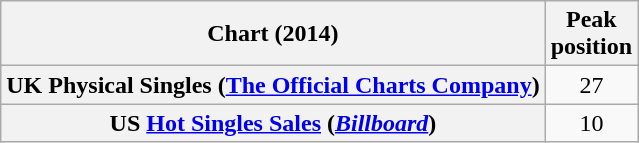<table class="wikitable sortable plainrowheaders">
<tr>
<th scope="col">Chart (2014)</th>
<th scope="col">Peak<br>position</th>
</tr>
<tr>
<th scope="row">UK Physical Singles (<a href='#'>The Official Charts Company</a>)</th>
<td align="center">27</td>
</tr>
<tr>
<th scope="row">US <a href='#'>Hot Singles Sales</a> (<em><a href='#'>Billboard</a></em>)</th>
<td align="center">10</td>
</tr>
</table>
